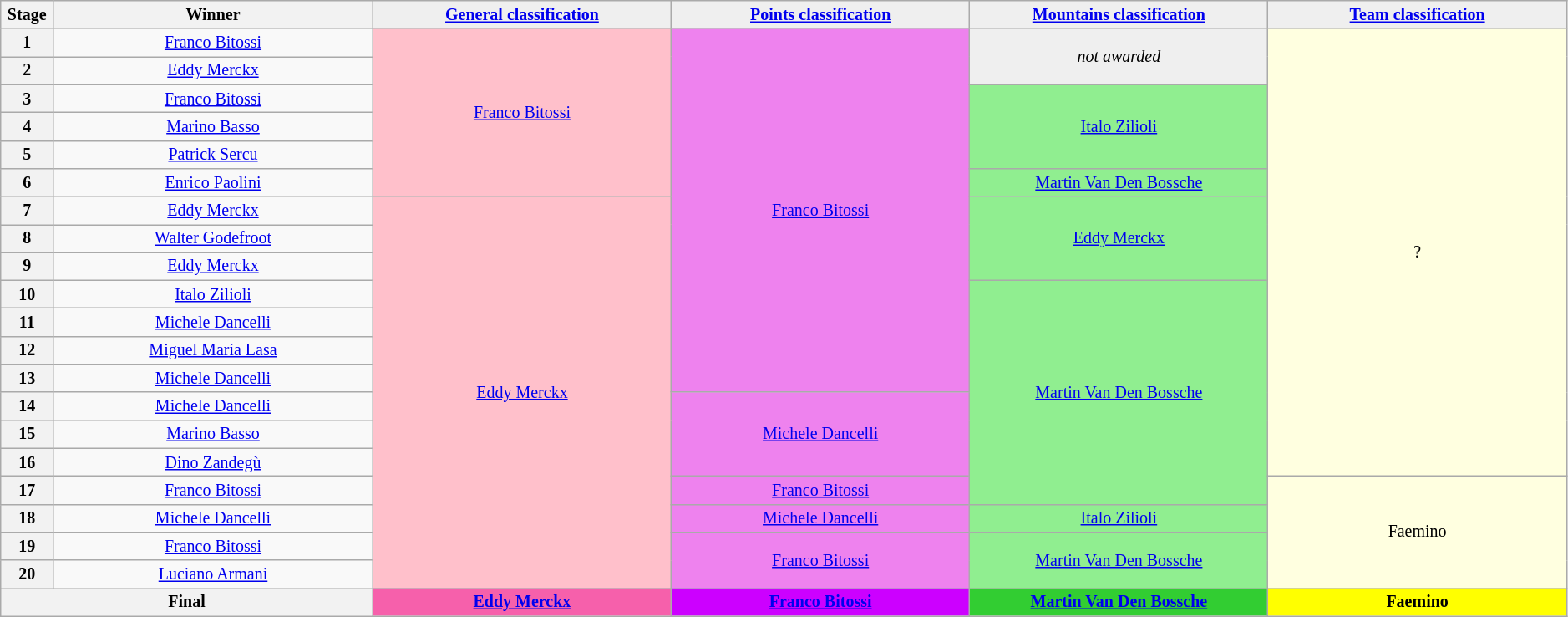<table class="wikitable" style="text-align: center; font-size:smaller;">
<tr style="background:#efefef;">
<th style="width:1%;">Stage</th>
<th style="width:15%;">Winner</th>
<th style="background:#efefef; width:14%;"><a href='#'>General classification</a><br></th>
<th style="background:#efefef; width:14%;"><a href='#'>Points classification</a><br></th>
<th style="background:#efefef; width:14%;"><a href='#'>Mountains classification</a></th>
<th style="background:#efefef; width:14%;"><a href='#'>Team classification</a></th>
</tr>
<tr>
<th>1</th>
<td><a href='#'>Franco Bitossi</a></td>
<td style="background:pink;" rowspan="6"><a href='#'>Franco Bitossi</a></td>
<td style="background:violet;" rowspan="13"><a href='#'>Franco Bitossi</a></td>
<td style="background:#EFEFEF;" rowspan="2"><em>not awarded</em></td>
<td style="background:lightyellow;" rowspan="16">?</td>
</tr>
<tr>
<th>2</th>
<td><a href='#'>Eddy Merckx</a></td>
</tr>
<tr>
<th>3</th>
<td><a href='#'>Franco Bitossi</a></td>
<td style="background:lightgreen;" rowspan="3"><a href='#'>Italo Zilioli</a></td>
</tr>
<tr>
<th>4</th>
<td><a href='#'>Marino Basso</a></td>
</tr>
<tr>
<th>5</th>
<td><a href='#'>Patrick Sercu</a></td>
</tr>
<tr>
<th>6</th>
<td><a href='#'>Enrico Paolini</a></td>
<td style="background:lightgreen;" rowspan="1"><a href='#'>Martin Van Den Bossche</a></td>
</tr>
<tr>
<th>7</th>
<td><a href='#'>Eddy Merckx</a></td>
<td style="background:pink;" rowspan="14"><a href='#'>Eddy Merckx</a></td>
<td style="background:lightgreen;" rowspan="3"><a href='#'>Eddy Merckx</a></td>
</tr>
<tr>
<th>8</th>
<td><a href='#'>Walter Godefroot</a></td>
</tr>
<tr>
<th>9</th>
<td><a href='#'>Eddy Merckx</a></td>
</tr>
<tr>
<th>10</th>
<td><a href='#'>Italo Zilioli</a></td>
<td style="background:lightgreen;" rowspan="8"><a href='#'>Martin Van Den Bossche</a></td>
</tr>
<tr>
<th>11</th>
<td><a href='#'>Michele Dancelli</a></td>
</tr>
<tr>
<th>12</th>
<td><a href='#'>Miguel María Lasa</a></td>
</tr>
<tr>
<th>13</th>
<td><a href='#'>Michele Dancelli</a></td>
</tr>
<tr>
<th>14</th>
<td><a href='#'>Michele Dancelli</a></td>
<td style="background:violet;" rowspan="3"><a href='#'>Michele Dancelli</a></td>
</tr>
<tr>
<th>15</th>
<td><a href='#'>Marino Basso</a></td>
</tr>
<tr>
<th>16</th>
<td><a href='#'>Dino Zandegù</a></td>
</tr>
<tr>
<th>17</th>
<td><a href='#'>Franco Bitossi</a></td>
<td style="background:violet;"><a href='#'>Franco Bitossi</a></td>
<td style="background:lightyellow;" rowspan="4">Faemino</td>
</tr>
<tr>
<th>18</th>
<td><a href='#'>Michele Dancelli</a></td>
<td style="background:violet;"><a href='#'>Michele Dancelli</a></td>
<td style="background:lightgreen;"><a href='#'>Italo Zilioli</a></td>
</tr>
<tr>
<th>19</th>
<td><a href='#'>Franco Bitossi</a></td>
<td style="background:violet;" rowspan="2"><a href='#'>Franco Bitossi</a></td>
<td style="background:lightgreen;" rowspan="2"><a href='#'>Martin Van Den Bossche</a></td>
</tr>
<tr>
<th>20</th>
<td><a href='#'>Luciano Armani</a></td>
</tr>
<tr>
<th colspan=2><strong>Final</strong></th>
<th style="background:#F660AB;"><strong><a href='#'>Eddy Merckx</a></strong></th>
<th style="background:#c0f;"><strong><a href='#'>Franco Bitossi</a></strong></th>
<th style="background:#32CD32;"><strong><a href='#'>Martin Van Den Bossche</a></strong></th>
<th style="background:yellow;"><strong>Faemino</strong></th>
</tr>
</table>
